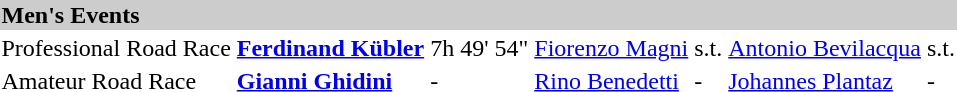<table>
<tr bgcolor="#cccccc">
<td colspan=7><strong>Men's Events</strong></td>
</tr>
<tr>
<td>Professional Road Race<br></td>
<td><strong><a href='#'>Ferdinand Kübler</a></strong><br><small></small></td>
<td>7h 49' 54"</td>
<td><a href='#'>Fiorenzo Magni</a><br><small></small></td>
<td>s.t.</td>
<td><a href='#'>Antonio Bevilacqua</a><br><small></small></td>
<td>s.t.</td>
</tr>
<tr>
<td>Amateur Road Race</td>
<td><strong><a href='#'>Gianni Ghidini</a></strong><br><small></small></td>
<td>-</td>
<td><a href='#'>Rino Benedetti</a><br><small></small></td>
<td>-</td>
<td><a href='#'>Johannes Plantaz</a><br><small></small></td>
<td>-</td>
</tr>
<tr>
</tr>
</table>
